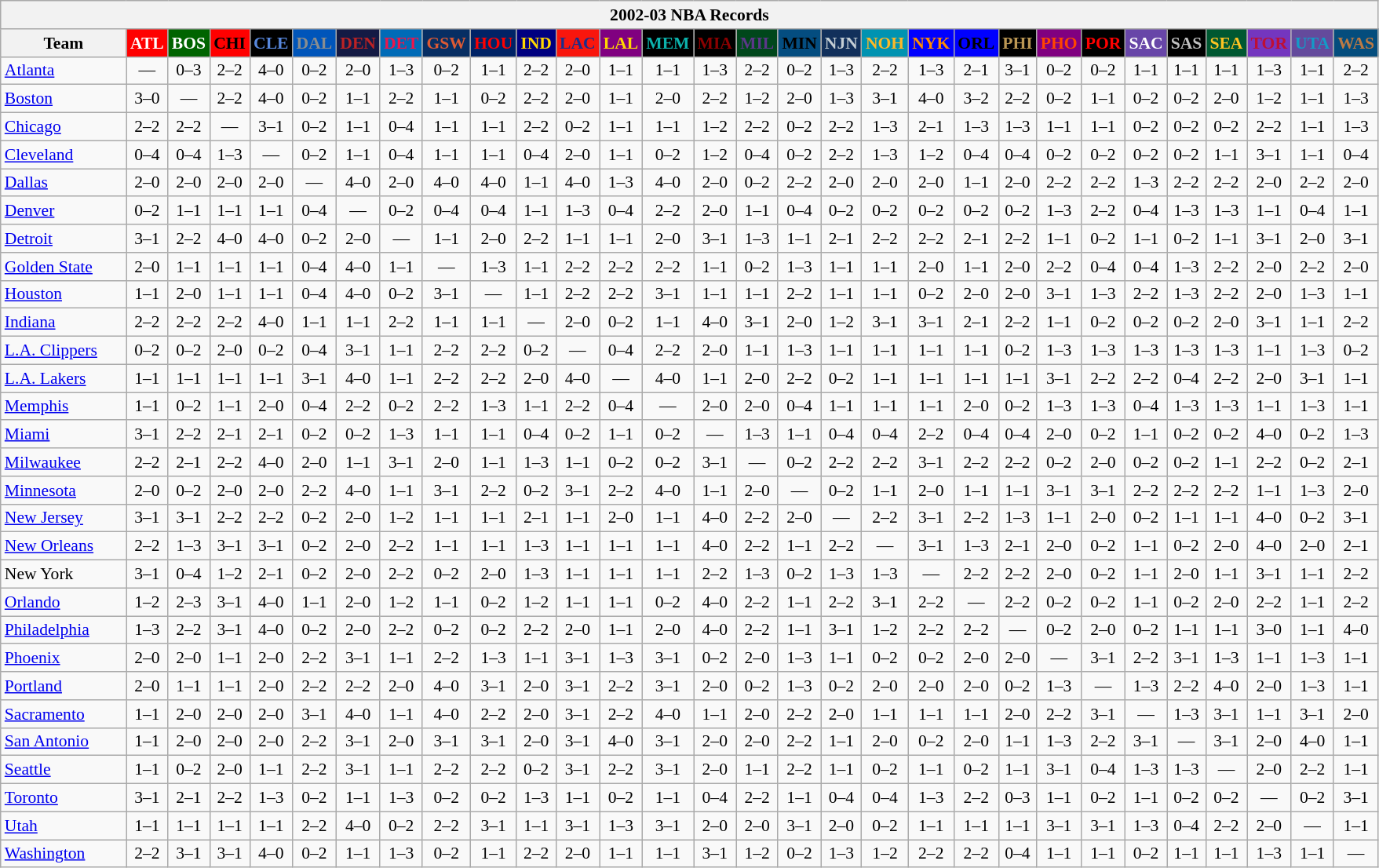<table class="wikitable" style="font-size:90%; text-align:center;">
<tr>
<th colspan=30>2002-03 NBA Records</th>
</tr>
<tr>
<th width=100>Team</th>
<th style="background:#FF0000;color:#FFFFFF;width=35">ATL</th>
<th style="background:#006400;color:#FFFFFF;width=35">BOS</th>
<th style="background:#FF0000;color:#000000;width=35">CHI</th>
<th style="background:#000000;color:#5787DC;width=35">CLE</th>
<th style="background:#0055BA;color:#898D8F;width=35">DAL</th>
<th style="background:#141A44;color:#BC2224;width=35">DEN</th>
<th style="background:#006BB7;color:#ED164B;width=35">DET</th>
<th style="background:#072E63;color:#DC5A34;width=35">GSW</th>
<th style="background:#002366;color:#FF0000;width=35">HOU</th>
<th style="background:#000080;color:#FFD700;width=35">IND</th>
<th style="background:#F9160D;color:#1A2E8B;width=35">LAC</th>
<th style="background:#800080;color:#FFD700;width=35">LAL</th>
<th style="background:#000000;color:#0CB2AC;width=35">MEM</th>
<th style="background:#000000;color:#8B0000;width=35">MIA</th>
<th style="background:#00471B;color:#5C378A;width=35">MIL</th>
<th style="background:#044D80;color:#000000;width=35">MIN</th>
<th style="background:#12305B;color:#C4CED4;width=35">NJN</th>
<th style="background:#0093B1;color:#FDB827;width=35">NOH</th>
<th style="background:#0000FF;color:#FF8C00;width=35">NYK</th>
<th style="background:#0000FF;color:#000000;width=35">ORL</th>
<th style="background:#000000;color:#BB9754;width=35">PHI</th>
<th style="background:#800080;color:#FF4500;width=35">PHO</th>
<th style="background:#000000;color:#FF0000;width=35">POR</th>
<th style="background:#6846A8;color:#FFFFFF;width=35">SAC</th>
<th style="background:#000000;color:#C0C0C0;width=35">SAS</th>
<th style="background:#005831;color:#FFC322;width=35">SEA</th>
<th style="background:#7436BF;color:#BE0F34;width=35">TOR</th>
<th style="background:#644A9C;color:#149BC7;width=35">UTA</th>
<th style="background:#044D7D;color:#BC7A44;width=35">WAS</th>
</tr>
<tr>
<td style="text-align:left;"><a href='#'>Atlanta</a></td>
<td>—</td>
<td>0–3</td>
<td>2–2</td>
<td>4–0</td>
<td>0–2</td>
<td>2–0</td>
<td>1–3</td>
<td>0–2</td>
<td>1–1</td>
<td>2–2</td>
<td>2–0</td>
<td>1–1</td>
<td>1–1</td>
<td>1–3</td>
<td>2–2</td>
<td>0–2</td>
<td>1–3</td>
<td>2–2</td>
<td>1–3</td>
<td>2–1</td>
<td>3–1</td>
<td>0–2</td>
<td>0–2</td>
<td>1–1</td>
<td>1–1</td>
<td>1–1</td>
<td>1–3</td>
<td>1–1</td>
<td>2–2</td>
</tr>
<tr>
<td style="text-align:left;"><a href='#'>Boston</a></td>
<td>3–0</td>
<td>—</td>
<td>2–2</td>
<td>4–0</td>
<td>0–2</td>
<td>1–1</td>
<td>2–2</td>
<td>1–1</td>
<td>0–2</td>
<td>2–2</td>
<td>2–0</td>
<td>1–1</td>
<td>2–0</td>
<td>2–2</td>
<td>1–2</td>
<td>2–0</td>
<td>1–3</td>
<td>3–1</td>
<td>4–0</td>
<td>3–2</td>
<td>2–2</td>
<td>0–2</td>
<td>1–1</td>
<td>0–2</td>
<td>0–2</td>
<td>2–0</td>
<td>1–2</td>
<td>1–1</td>
<td>1–3</td>
</tr>
<tr>
<td style="text-align:left;"><a href='#'>Chicago</a></td>
<td>2–2</td>
<td>2–2</td>
<td>—</td>
<td>3–1</td>
<td>0–2</td>
<td>1–1</td>
<td>0–4</td>
<td>1–1</td>
<td>1–1</td>
<td>2–2</td>
<td>0–2</td>
<td>1–1</td>
<td>1–1</td>
<td>1–2</td>
<td>2–2</td>
<td>0–2</td>
<td>2–2</td>
<td>1–3</td>
<td>2–1</td>
<td>1–3</td>
<td>1–3</td>
<td>1–1</td>
<td>1–1</td>
<td>0–2</td>
<td>0–2</td>
<td>0–2</td>
<td>2–2</td>
<td>1–1</td>
<td>1–3</td>
</tr>
<tr>
<td style="text-align:left;"><a href='#'>Cleveland</a></td>
<td>0–4</td>
<td>0–4</td>
<td>1–3</td>
<td>—</td>
<td>0–2</td>
<td>1–1</td>
<td>0–4</td>
<td>1–1</td>
<td>1–1</td>
<td>0–4</td>
<td>2–0</td>
<td>1–1</td>
<td>0–2</td>
<td>1–2</td>
<td>0–4</td>
<td>0–2</td>
<td>2–2</td>
<td>1–3</td>
<td>1–2</td>
<td>0–4</td>
<td>0–4</td>
<td>0–2</td>
<td>0–2</td>
<td>0–2</td>
<td>0–2</td>
<td>1–1</td>
<td>3–1</td>
<td>1–1</td>
<td>0–4</td>
</tr>
<tr>
<td style="text-align:left;"><a href='#'>Dallas</a></td>
<td>2–0</td>
<td>2–0</td>
<td>2–0</td>
<td>2–0</td>
<td>—</td>
<td>4–0</td>
<td>2–0</td>
<td>4–0</td>
<td>4–0</td>
<td>1–1</td>
<td>4–0</td>
<td>1–3</td>
<td>4–0</td>
<td>2–0</td>
<td>0–2</td>
<td>2–2</td>
<td>2–0</td>
<td>2–0</td>
<td>2–0</td>
<td>1–1</td>
<td>2–0</td>
<td>2–2</td>
<td>2–2</td>
<td>1–3</td>
<td>2–2</td>
<td>2–2</td>
<td>2–0</td>
<td>2–2</td>
<td>2–0</td>
</tr>
<tr>
<td style="text-align:left;"><a href='#'>Denver</a></td>
<td>0–2</td>
<td>1–1</td>
<td>1–1</td>
<td>1–1</td>
<td>0–4</td>
<td>—</td>
<td>0–2</td>
<td>0–4</td>
<td>0–4</td>
<td>1–1</td>
<td>1–3</td>
<td>0–4</td>
<td>2–2</td>
<td>2–0</td>
<td>1–1</td>
<td>0–4</td>
<td>0–2</td>
<td>0–2</td>
<td>0–2</td>
<td>0–2</td>
<td>0–2</td>
<td>1–3</td>
<td>2–2</td>
<td>0–4</td>
<td>1–3</td>
<td>1–3</td>
<td>1–1</td>
<td>0–4</td>
<td>1–1</td>
</tr>
<tr>
<td style="text-align:left;"><a href='#'>Detroit</a></td>
<td>3–1</td>
<td>2–2</td>
<td>4–0</td>
<td>4–0</td>
<td>0–2</td>
<td>2–0</td>
<td>—</td>
<td>1–1</td>
<td>2–0</td>
<td>2–2</td>
<td>1–1</td>
<td>1–1</td>
<td>2–0</td>
<td>3–1</td>
<td>1–3</td>
<td>1–1</td>
<td>2–1</td>
<td>2–2</td>
<td>2–2</td>
<td>2–1</td>
<td>2–2</td>
<td>1–1</td>
<td>0–2</td>
<td>1–1</td>
<td>0–2</td>
<td>1–1</td>
<td>3–1</td>
<td>2–0</td>
<td>3–1</td>
</tr>
<tr>
<td style="text-align:left;"><a href='#'>Golden State</a></td>
<td>2–0</td>
<td>1–1</td>
<td>1–1</td>
<td>1–1</td>
<td>0–4</td>
<td>4–0</td>
<td>1–1</td>
<td>—</td>
<td>1–3</td>
<td>1–1</td>
<td>2–2</td>
<td>2–2</td>
<td>2–2</td>
<td>1–1</td>
<td>0–2</td>
<td>1–3</td>
<td>1–1</td>
<td>1–1</td>
<td>2–0</td>
<td>1–1</td>
<td>2–0</td>
<td>2–2</td>
<td>0–4</td>
<td>0–4</td>
<td>1–3</td>
<td>2–2</td>
<td>2–0</td>
<td>2–2</td>
<td>2–0</td>
</tr>
<tr>
<td style="text-align:left;"><a href='#'>Houston</a></td>
<td>1–1</td>
<td>2–0</td>
<td>1–1</td>
<td>1–1</td>
<td>0–4</td>
<td>4–0</td>
<td>0–2</td>
<td>3–1</td>
<td>—</td>
<td>1–1</td>
<td>2–2</td>
<td>2–2</td>
<td>3–1</td>
<td>1–1</td>
<td>1–1</td>
<td>2–2</td>
<td>1–1</td>
<td>1–1</td>
<td>0–2</td>
<td>2–0</td>
<td>2–0</td>
<td>3–1</td>
<td>1–3</td>
<td>2–2</td>
<td>1–3</td>
<td>2–2</td>
<td>2–0</td>
<td>1–3</td>
<td>1–1</td>
</tr>
<tr>
<td style="text-align:left;"><a href='#'>Indiana</a></td>
<td>2–2</td>
<td>2–2</td>
<td>2–2</td>
<td>4–0</td>
<td>1–1</td>
<td>1–1</td>
<td>2–2</td>
<td>1–1</td>
<td>1–1</td>
<td>—</td>
<td>2–0</td>
<td>0–2</td>
<td>1–1</td>
<td>4–0</td>
<td>3–1</td>
<td>2–0</td>
<td>1–2</td>
<td>3–1</td>
<td>3–1</td>
<td>2–1</td>
<td>2–2</td>
<td>1–1</td>
<td>0–2</td>
<td>0–2</td>
<td>0–2</td>
<td>2–0</td>
<td>3–1</td>
<td>1–1</td>
<td>2–2</td>
</tr>
<tr>
<td style="text-align:left;"><a href='#'>L.A. Clippers</a></td>
<td>0–2</td>
<td>0–2</td>
<td>2–0</td>
<td>0–2</td>
<td>0–4</td>
<td>3–1</td>
<td>1–1</td>
<td>2–2</td>
<td>2–2</td>
<td>0–2</td>
<td>—</td>
<td>0–4</td>
<td>2–2</td>
<td>2–0</td>
<td>1–1</td>
<td>1–3</td>
<td>1–1</td>
<td>1–1</td>
<td>1–1</td>
<td>1–1</td>
<td>0–2</td>
<td>1–3</td>
<td>1–3</td>
<td>1–3</td>
<td>1–3</td>
<td>1–3</td>
<td>1–1</td>
<td>1–3</td>
<td>0–2</td>
</tr>
<tr>
<td style="text-align:left;"><a href='#'>L.A. Lakers</a></td>
<td>1–1</td>
<td>1–1</td>
<td>1–1</td>
<td>1–1</td>
<td>3–1</td>
<td>4–0</td>
<td>1–1</td>
<td>2–2</td>
<td>2–2</td>
<td>2–0</td>
<td>4–0</td>
<td>—</td>
<td>4–0</td>
<td>1–1</td>
<td>2–0</td>
<td>2–2</td>
<td>0–2</td>
<td>1–1</td>
<td>1–1</td>
<td>1–1</td>
<td>1–1</td>
<td>3–1</td>
<td>2–2</td>
<td>2–2</td>
<td>0–4</td>
<td>2–2</td>
<td>2–0</td>
<td>3–1</td>
<td>1–1</td>
</tr>
<tr>
<td style="text-align:left;"><a href='#'>Memphis</a></td>
<td>1–1</td>
<td>0–2</td>
<td>1–1</td>
<td>2–0</td>
<td>0–4</td>
<td>2–2</td>
<td>0–2</td>
<td>2–2</td>
<td>1–3</td>
<td>1–1</td>
<td>2–2</td>
<td>0–4</td>
<td>—</td>
<td>2–0</td>
<td>2–0</td>
<td>0–4</td>
<td>1–1</td>
<td>1–1</td>
<td>1–1</td>
<td>2–0</td>
<td>0–2</td>
<td>1–3</td>
<td>1–3</td>
<td>0–4</td>
<td>1–3</td>
<td>1–3</td>
<td>1–1</td>
<td>1–3</td>
<td>1–1</td>
</tr>
<tr>
<td style="text-align:left;"><a href='#'>Miami</a></td>
<td>3–1</td>
<td>2–2</td>
<td>2–1</td>
<td>2–1</td>
<td>0–2</td>
<td>0–2</td>
<td>1–3</td>
<td>1–1</td>
<td>1–1</td>
<td>0–4</td>
<td>0–2</td>
<td>1–1</td>
<td>0–2</td>
<td>—</td>
<td>1–3</td>
<td>1–1</td>
<td>0–4</td>
<td>0–4</td>
<td>2–2</td>
<td>0–4</td>
<td>0–4</td>
<td>2–0</td>
<td>0–2</td>
<td>1–1</td>
<td>0–2</td>
<td>0–2</td>
<td>4–0</td>
<td>0–2</td>
<td>1–3</td>
</tr>
<tr>
<td style="text-align:left;"><a href='#'>Milwaukee</a></td>
<td>2–2</td>
<td>2–1</td>
<td>2–2</td>
<td>4–0</td>
<td>2–0</td>
<td>1–1</td>
<td>3–1</td>
<td>2–0</td>
<td>1–1</td>
<td>1–3</td>
<td>1–1</td>
<td>0–2</td>
<td>0–2</td>
<td>3–1</td>
<td>—</td>
<td>0–2</td>
<td>2–2</td>
<td>2–2</td>
<td>3–1</td>
<td>2–2</td>
<td>2–2</td>
<td>0–2</td>
<td>2–0</td>
<td>0–2</td>
<td>0–2</td>
<td>1–1</td>
<td>2–2</td>
<td>0–2</td>
<td>2–1</td>
</tr>
<tr>
<td style="text-align:left;"><a href='#'>Minnesota</a></td>
<td>2–0</td>
<td>0–2</td>
<td>2–0</td>
<td>2–0</td>
<td>2–2</td>
<td>4–0</td>
<td>1–1</td>
<td>3–1</td>
<td>2–2</td>
<td>0–2</td>
<td>3–1</td>
<td>2–2</td>
<td>4–0</td>
<td>1–1</td>
<td>2–0</td>
<td>—</td>
<td>0–2</td>
<td>1–1</td>
<td>2–0</td>
<td>1–1</td>
<td>1–1</td>
<td>3–1</td>
<td>3–1</td>
<td>2–2</td>
<td>2–2</td>
<td>2–2</td>
<td>1–1</td>
<td>1–3</td>
<td>2–0</td>
</tr>
<tr>
<td style="text-align:left;"><a href='#'>New Jersey</a></td>
<td>3–1</td>
<td>3–1</td>
<td>2–2</td>
<td>2–2</td>
<td>0–2</td>
<td>2–0</td>
<td>1–2</td>
<td>1–1</td>
<td>1–1</td>
<td>2–1</td>
<td>1–1</td>
<td>2–0</td>
<td>1–1</td>
<td>4–0</td>
<td>2–2</td>
<td>2–0</td>
<td>—</td>
<td>2–2</td>
<td>3–1</td>
<td>2–2</td>
<td>1–3</td>
<td>1–1</td>
<td>2–0</td>
<td>0–2</td>
<td>1–1</td>
<td>1–1</td>
<td>4–0</td>
<td>0–2</td>
<td>3–1</td>
</tr>
<tr>
<td style="text-align:left;"><a href='#'>New Orleans</a></td>
<td>2–2</td>
<td>1–3</td>
<td>3–1</td>
<td>3–1</td>
<td>0–2</td>
<td>2–0</td>
<td>2–2</td>
<td>1–1</td>
<td>1–1</td>
<td>1–3</td>
<td>1–1</td>
<td>1–1</td>
<td>1–1</td>
<td>4–0</td>
<td>2–2</td>
<td>1–1</td>
<td>2–2</td>
<td>—</td>
<td>3–1</td>
<td>1–3</td>
<td>2–1</td>
<td>2–0</td>
<td>0–2</td>
<td>1–1</td>
<td>0–2</td>
<td>2–0</td>
<td>4–0</td>
<td>2–0</td>
<td>2–1</td>
</tr>
<tr>
<td style="text-align:left;">New York</td>
<td>3–1</td>
<td>0–4</td>
<td>1–2</td>
<td>2–1</td>
<td>0–2</td>
<td>2–0</td>
<td>2–2</td>
<td>0–2</td>
<td>2–0</td>
<td>1–3</td>
<td>1–1</td>
<td>1–1</td>
<td>1–1</td>
<td>2–2</td>
<td>1–3</td>
<td>0–2</td>
<td>1–3</td>
<td>1–3</td>
<td>—</td>
<td>2–2</td>
<td>2–2</td>
<td>2–0</td>
<td>0–2</td>
<td>1–1</td>
<td>2–0</td>
<td>1–1</td>
<td>3–1</td>
<td>1–1</td>
<td>2–2</td>
</tr>
<tr>
<td style="text-align:left;"><a href='#'>Orlando</a></td>
<td>1–2</td>
<td>2–3</td>
<td>3–1</td>
<td>4–0</td>
<td>1–1</td>
<td>2–0</td>
<td>1–2</td>
<td>1–1</td>
<td>0–2</td>
<td>1–2</td>
<td>1–1</td>
<td>1–1</td>
<td>0–2</td>
<td>4–0</td>
<td>2–2</td>
<td>1–1</td>
<td>2–2</td>
<td>3–1</td>
<td>2–2</td>
<td>—</td>
<td>2–2</td>
<td>0–2</td>
<td>0–2</td>
<td>1–1</td>
<td>0–2</td>
<td>2–0</td>
<td>2–2</td>
<td>1–1</td>
<td>2–2</td>
</tr>
<tr>
<td style="text-align:left;"><a href='#'>Philadelphia</a></td>
<td>1–3</td>
<td>2–2</td>
<td>3–1</td>
<td>4–0</td>
<td>0–2</td>
<td>2–0</td>
<td>2–2</td>
<td>0–2</td>
<td>0–2</td>
<td>2–2</td>
<td>2–0</td>
<td>1–1</td>
<td>2–0</td>
<td>4–0</td>
<td>2–2</td>
<td>1–1</td>
<td>3–1</td>
<td>1–2</td>
<td>2–2</td>
<td>2–2</td>
<td>—</td>
<td>0–2</td>
<td>2–0</td>
<td>0–2</td>
<td>1–1</td>
<td>1–1</td>
<td>3–0</td>
<td>1–1</td>
<td>4–0</td>
</tr>
<tr>
<td style="text-align:left;"><a href='#'>Phoenix</a></td>
<td>2–0</td>
<td>2–0</td>
<td>1–1</td>
<td>2–0</td>
<td>2–2</td>
<td>3–1</td>
<td>1–1</td>
<td>2–2</td>
<td>1–3</td>
<td>1–1</td>
<td>3–1</td>
<td>1–3</td>
<td>3–1</td>
<td>0–2</td>
<td>2–0</td>
<td>1–3</td>
<td>1–1</td>
<td>0–2</td>
<td>0–2</td>
<td>2–0</td>
<td>2–0</td>
<td>—</td>
<td>3–1</td>
<td>2–2</td>
<td>3–1</td>
<td>1–3</td>
<td>1–1</td>
<td>1–3</td>
<td>1–1</td>
</tr>
<tr>
<td style="text-align:left;"><a href='#'>Portland</a></td>
<td>2–0</td>
<td>1–1</td>
<td>1–1</td>
<td>2–0</td>
<td>2–2</td>
<td>2–2</td>
<td>2–0</td>
<td>4–0</td>
<td>3–1</td>
<td>2–0</td>
<td>3–1</td>
<td>2–2</td>
<td>3–1</td>
<td>2–0</td>
<td>0–2</td>
<td>1–3</td>
<td>0–2</td>
<td>2–0</td>
<td>2–0</td>
<td>2–0</td>
<td>0–2</td>
<td>1–3</td>
<td>—</td>
<td>1–3</td>
<td>2–2</td>
<td>4–0</td>
<td>2–0</td>
<td>1–3</td>
<td>1–1</td>
</tr>
<tr>
<td style="text-align:left;"><a href='#'>Sacramento</a></td>
<td>1–1</td>
<td>2–0</td>
<td>2–0</td>
<td>2–0</td>
<td>3–1</td>
<td>4–0</td>
<td>1–1</td>
<td>4–0</td>
<td>2–2</td>
<td>2–0</td>
<td>3–1</td>
<td>2–2</td>
<td>4–0</td>
<td>1–1</td>
<td>2–0</td>
<td>2–2</td>
<td>2–0</td>
<td>1–1</td>
<td>1–1</td>
<td>1–1</td>
<td>2–0</td>
<td>2–2</td>
<td>3–1</td>
<td>—</td>
<td>1–3</td>
<td>3–1</td>
<td>1–1</td>
<td>3–1</td>
<td>2–0</td>
</tr>
<tr>
<td style="text-align:left;"><a href='#'>San Antonio</a></td>
<td>1–1</td>
<td>2–0</td>
<td>2–0</td>
<td>2–0</td>
<td>2–2</td>
<td>3–1</td>
<td>2–0</td>
<td>3–1</td>
<td>3–1</td>
<td>2–0</td>
<td>3–1</td>
<td>4–0</td>
<td>3–1</td>
<td>2–0</td>
<td>2–0</td>
<td>2–2</td>
<td>1–1</td>
<td>2–0</td>
<td>0–2</td>
<td>2–0</td>
<td>1–1</td>
<td>1–3</td>
<td>2–2</td>
<td>3–1</td>
<td>—</td>
<td>3–1</td>
<td>2–0</td>
<td>4–0</td>
<td>1–1</td>
</tr>
<tr>
<td style="text-align:left;"><a href='#'>Seattle</a></td>
<td>1–1</td>
<td>0–2</td>
<td>2–0</td>
<td>1–1</td>
<td>2–2</td>
<td>3–1</td>
<td>1–1</td>
<td>2–2</td>
<td>2–2</td>
<td>0–2</td>
<td>3–1</td>
<td>2–2</td>
<td>3–1</td>
<td>2–0</td>
<td>1–1</td>
<td>2–2</td>
<td>1–1</td>
<td>0–2</td>
<td>1–1</td>
<td>0–2</td>
<td>1–1</td>
<td>3–1</td>
<td>0–4</td>
<td>1–3</td>
<td>1–3</td>
<td>—</td>
<td>2–0</td>
<td>2–2</td>
<td>1–1</td>
</tr>
<tr>
<td style="text-align:left;"><a href='#'>Toronto</a></td>
<td>3–1</td>
<td>2–1</td>
<td>2–2</td>
<td>1–3</td>
<td>0–2</td>
<td>1–1</td>
<td>1–3</td>
<td>0–2</td>
<td>0–2</td>
<td>1–3</td>
<td>1–1</td>
<td>0–2</td>
<td>1–1</td>
<td>0–4</td>
<td>2–2</td>
<td>1–1</td>
<td>0–4</td>
<td>0–4</td>
<td>1–3</td>
<td>2–2</td>
<td>0–3</td>
<td>1–1</td>
<td>0–2</td>
<td>1–1</td>
<td>0–2</td>
<td>0–2</td>
<td>—</td>
<td>0–2</td>
<td>3–1</td>
</tr>
<tr>
<td style="text-align:left;"><a href='#'>Utah</a></td>
<td>1–1</td>
<td>1–1</td>
<td>1–1</td>
<td>1–1</td>
<td>2–2</td>
<td>4–0</td>
<td>0–2</td>
<td>2–2</td>
<td>3–1</td>
<td>1–1</td>
<td>3–1</td>
<td>1–3</td>
<td>3–1</td>
<td>2–0</td>
<td>2–0</td>
<td>3–1</td>
<td>2–0</td>
<td>0–2</td>
<td>1–1</td>
<td>1–1</td>
<td>1–1</td>
<td>3–1</td>
<td>3–1</td>
<td>1–3</td>
<td>0–4</td>
<td>2–2</td>
<td>2–0</td>
<td>—</td>
<td>1–1</td>
</tr>
<tr>
<td style="text-align:left;"><a href='#'>Washington</a></td>
<td>2–2</td>
<td>3–1</td>
<td>3–1</td>
<td>4–0</td>
<td>0–2</td>
<td>1–1</td>
<td>1–3</td>
<td>0–2</td>
<td>1–1</td>
<td>2–2</td>
<td>2–0</td>
<td>1–1</td>
<td>1–1</td>
<td>3–1</td>
<td>1–2</td>
<td>0–2</td>
<td>1–3</td>
<td>1–2</td>
<td>2–2</td>
<td>2–2</td>
<td>0–4</td>
<td>1–1</td>
<td>1–1</td>
<td>0–2</td>
<td>1–1</td>
<td>1–1</td>
<td>1–3</td>
<td>1–1</td>
<td>—</td>
</tr>
</table>
